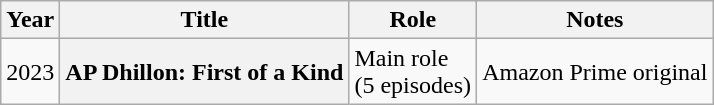<table class="wikitable plainrowheaders">
<tr>
<th>Year</th>
<th>Title</th>
<th>Role</th>
<th>Notes</th>
</tr>
<tr>
<td>2023</td>
<th scope="row">AP Dhillon: First of a Kind</th>
<td>Main role <br>(5 episodes)</td>
<td>Amazon Prime original</td>
</tr>
</table>
